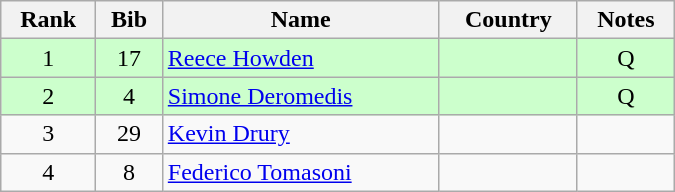<table class="wikitable" style="text-align:center; width:450px">
<tr>
<th>Rank</th>
<th>Bib</th>
<th>Name</th>
<th>Country</th>
<th>Notes</th>
</tr>
<tr bgcolor=ccffcc>
<td>1</td>
<td>17</td>
<td align=left><a href='#'>Reece Howden</a></td>
<td align=left></td>
<td>Q</td>
</tr>
<tr bgcolor=ccffcc>
<td>2</td>
<td>4</td>
<td align=left><a href='#'>Simone Deromedis</a></td>
<td align=left></td>
<td>Q</td>
</tr>
<tr>
<td>3</td>
<td>29</td>
<td align=left><a href='#'>Kevin Drury</a></td>
<td align=left></td>
<td></td>
</tr>
<tr>
<td>4</td>
<td>8</td>
<td align=left><a href='#'>Federico Tomasoni</a></td>
<td align=left></td>
<td></td>
</tr>
</table>
